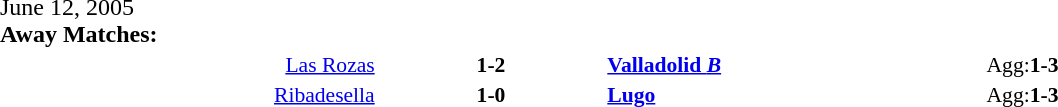<table width=100% cellspacing=1>
<tr>
<th width=20%></th>
<th width=12%></th>
<th width=20%></th>
<th></th>
</tr>
<tr>
<td>June 12, 2005<br><strong>Away Matches:</strong></td>
</tr>
<tr style=font-size:90%>
<td align=right><a href='#'>Las Rozas</a></td>
<td align=center><strong>1-2</strong></td>
<td><strong><a href='#'>Valladolid <em>B</em></a></strong></td>
<td>Agg:<strong>1-3</strong></td>
</tr>
<tr style=font-size:90%>
<td align=right><a href='#'>Ribadesella</a></td>
<td align=center><strong>1-0</strong></td>
<td><strong><a href='#'>Lugo</a></strong></td>
<td>Agg:<strong>1-3</strong></td>
</tr>
</table>
